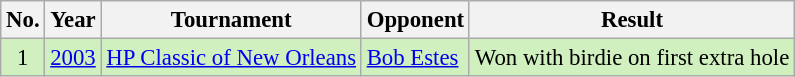<table class="wikitable" style="font-size:95%;">
<tr>
<th>No.</th>
<th>Year</th>
<th>Tournament</th>
<th>Opponent</th>
<th>Result</th>
</tr>
<tr style="background:#D0F0C0;">
<td align=center>1</td>
<td><a href='#'>2003</a></td>
<td><a href='#'>HP Classic of New Orleans</a></td>
<td> <a href='#'>Bob Estes</a></td>
<td>Won with birdie on first extra hole</td>
</tr>
</table>
